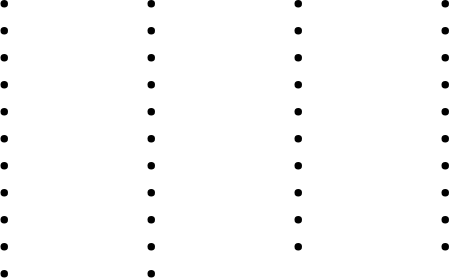<table>
<tr>
<td><br><ul><li></li><li></li><li></li><li></li><li></li><li></li><li></li><li></li><li></li><li></li><li></li></ul></td>
<td width=50></td>
<td valign=top><br><ul><li></li><li></li><li></li><li></li><li></li><li></li><li></li><li></li><li></li><li></li><li></li></ul></td>
<td width=50></td>
<td valign=top><br><ul><li></li><li></li><li></li><li></li><li></li><li></li><li></li><li></li><li></li><li></li></ul></td>
<td width=50></td>
<td valign=top><br><ul><li></li><li></li><li></li><li></li><li></li><li></li><li></li><li></li><li></li><li></li></ul></td>
</tr>
</table>
